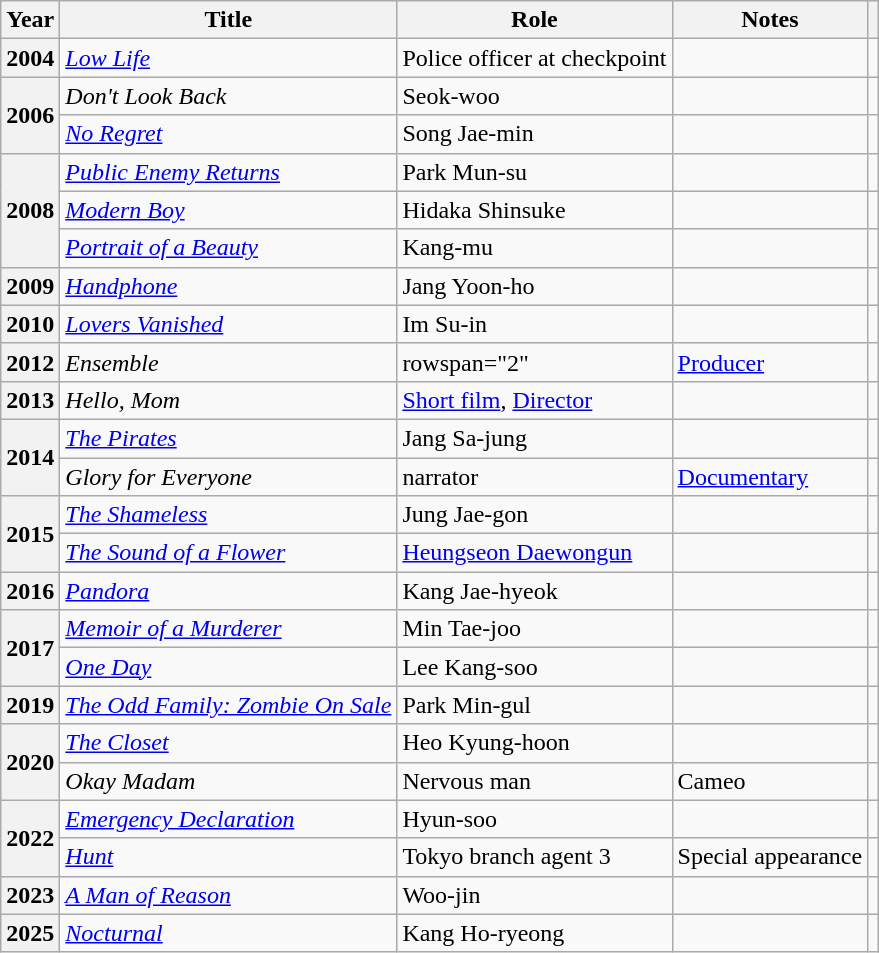<table class="wikitable plainrowheaders sortable">
<tr>
<th scope="col">Year</th>
<th scope="col">Title</th>
<th scope="col">Role</th>
<th scope="col">Notes</th>
<th scope="col" class="unsortable"></th>
</tr>
<tr>
<th scope="row">2004</th>
<td><em><a href='#'>Low Life</a></em></td>
<td>Police officer at checkpoint</td>
<td></td>
<td style="text-align:center"></td>
</tr>
<tr>
<th scope="row" rowspan="2">2006</th>
<td><em>Don't Look Back</em></td>
<td>Seok-woo</td>
<td></td>
<td style="text-align:center"></td>
</tr>
<tr>
<td><em><a href='#'>No Regret</a></em></td>
<td>Song Jae-min</td>
<td></td>
<td style="text-align:center"></td>
</tr>
<tr>
<th scope="row" rowspan="3">2008</th>
<td><em><a href='#'>Public Enemy Returns</a></em></td>
<td>Park Mun-su</td>
<td></td>
<td style="text-align:center"></td>
</tr>
<tr>
<td><em><a href='#'>Modern Boy</a></em></td>
<td>Hidaka Shinsuke</td>
<td></td>
<td style="text-align:center"></td>
</tr>
<tr>
<td><em><a href='#'>Portrait of a Beauty</a></em></td>
<td>Kang-mu</td>
<td></td>
<td style="text-align:center"></td>
</tr>
<tr>
<th scope="row">2009</th>
<td><em><a href='#'>Handphone</a></em></td>
<td>Jang Yoon-ho</td>
<td></td>
<td style="text-align:center"></td>
</tr>
<tr>
<th scope="row">2010</th>
<td><em><a href='#'>Lovers Vanished</a></em></td>
<td>Im Su-in</td>
<td></td>
<td style="text-align:center"></td>
</tr>
<tr>
<th scope="row">2012</th>
<td><em>Ensemble</em></td>
<td>rowspan="2" </td>
<td><a href='#'>Producer</a></td>
<td style="text-align:center"></td>
</tr>
<tr>
<th scope="row">2013</th>
<td><em>Hello, Mom</em></td>
<td><a href='#'>Short film</a>, <a href='#'>Director</a></td>
<td style="text-align:center"></td>
</tr>
<tr>
<th scope="row"  rowspan="2">2014</th>
<td><em><a href='#'>The Pirates</a></em></td>
<td>Jang Sa-jung</td>
<td></td>
<td style="text-align:center"></td>
</tr>
<tr>
<td><em>Glory for Everyone</em></td>
<td>narrator</td>
<td><a href='#'>Documentary</a></td>
<td style="text-align:center"></td>
</tr>
<tr>
<th scope="row"  rowspan="2">2015</th>
<td><em><a href='#'>The Shameless</a></em></td>
<td>Jung Jae-gon</td>
<td></td>
<td style="text-align:center"></td>
</tr>
<tr>
<td><em><a href='#'>The Sound of a Flower</a></em></td>
<td><a href='#'>Heungseon Daewongun</a></td>
<td></td>
<td style="text-align:center"></td>
</tr>
<tr>
<th scope="row">2016</th>
<td><em><a href='#'>Pandora</a></em></td>
<td>Kang Jae-hyeok</td>
<td></td>
<td style="text-align:center"></td>
</tr>
<tr>
<th scope="row"  rowspan="2">2017</th>
<td><em><a href='#'>Memoir of a Murderer</a></em></td>
<td>Min Tae-joo</td>
<td></td>
<td style="text-align:center"></td>
</tr>
<tr>
<td><em><a href='#'>One Day</a></em></td>
<td>Lee Kang-soo</td>
<td></td>
<td style="text-align:center"></td>
</tr>
<tr>
<th scope="row">2019</th>
<td><em><a href='#'>The Odd Family: Zombie On Sale</a></em></td>
<td>Park Min-gul</td>
<td></td>
<td style="text-align:center"></td>
</tr>
<tr>
<th scope="row" rowspan="2">2020</th>
<td><em><a href='#'>The Closet</a></em></td>
<td>Heo Kyung-hoon</td>
<td></td>
<td style="text-align:center"></td>
</tr>
<tr>
<td><em> Okay Madam	</em></td>
<td>Nervous man</td>
<td>Cameo</td>
<td style="text-align:center"></td>
</tr>
<tr>
<th scope="row" rowspan="2">2022</th>
<td><em><a href='#'>Emergency Declaration</a></em></td>
<td>Hyun-soo</td>
<td></td>
<td style="text-align:center"></td>
</tr>
<tr>
<td><em><a href='#'>Hunt</a></em></td>
<td>Tokyo branch agent 3</td>
<td>Special appearance</td>
<td style="text-align:center"></td>
</tr>
<tr>
<th scope="row">2023</th>
<td><em><a href='#'>A Man of Reason</a></em></td>
<td>Woo-jin</td>
<td></td>
<td style="text-align:center"></td>
</tr>
<tr>
<th scope="row">2025</th>
<td><em><a href='#'>Nocturnal</a></em></td>
<td>Kang Ho-ryeong</td>
<td></td>
<td style="text-align:center"></td>
</tr>
</table>
